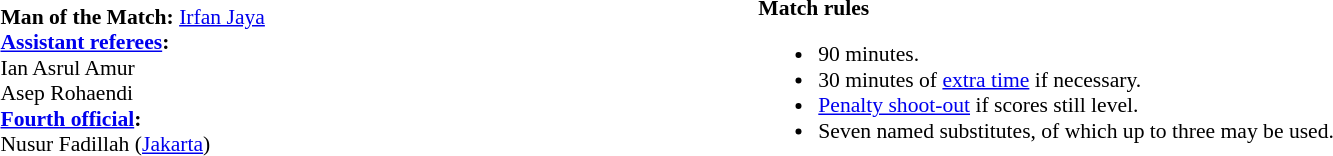<table width=100% style="font-size:90%">
<tr>
<td><br><strong>Man of the Match:</strong>  <a href='#'>Irfan Jaya</a><br><strong><a href='#'>Assistant referees</a>:</strong>
<br>Ian Asrul Amur
<br>Asep Rohaendi
<br><strong><a href='#'>Fourth official</a>:</strong>
<br>Nusur Fadillah (<a href='#'>Jakarta</a>)</td>
<td style="width:60%; vertical-align:top;"><br><strong>Match rules</strong><ul><li>90 minutes.</li><li>30 minutes of <a href='#'>extra time</a> if necessary.</li><li><a href='#'>Penalty shoot-out</a> if scores still level.</li><li>Seven named substitutes, of which up to three may be used.</li></ul></td>
</tr>
</table>
